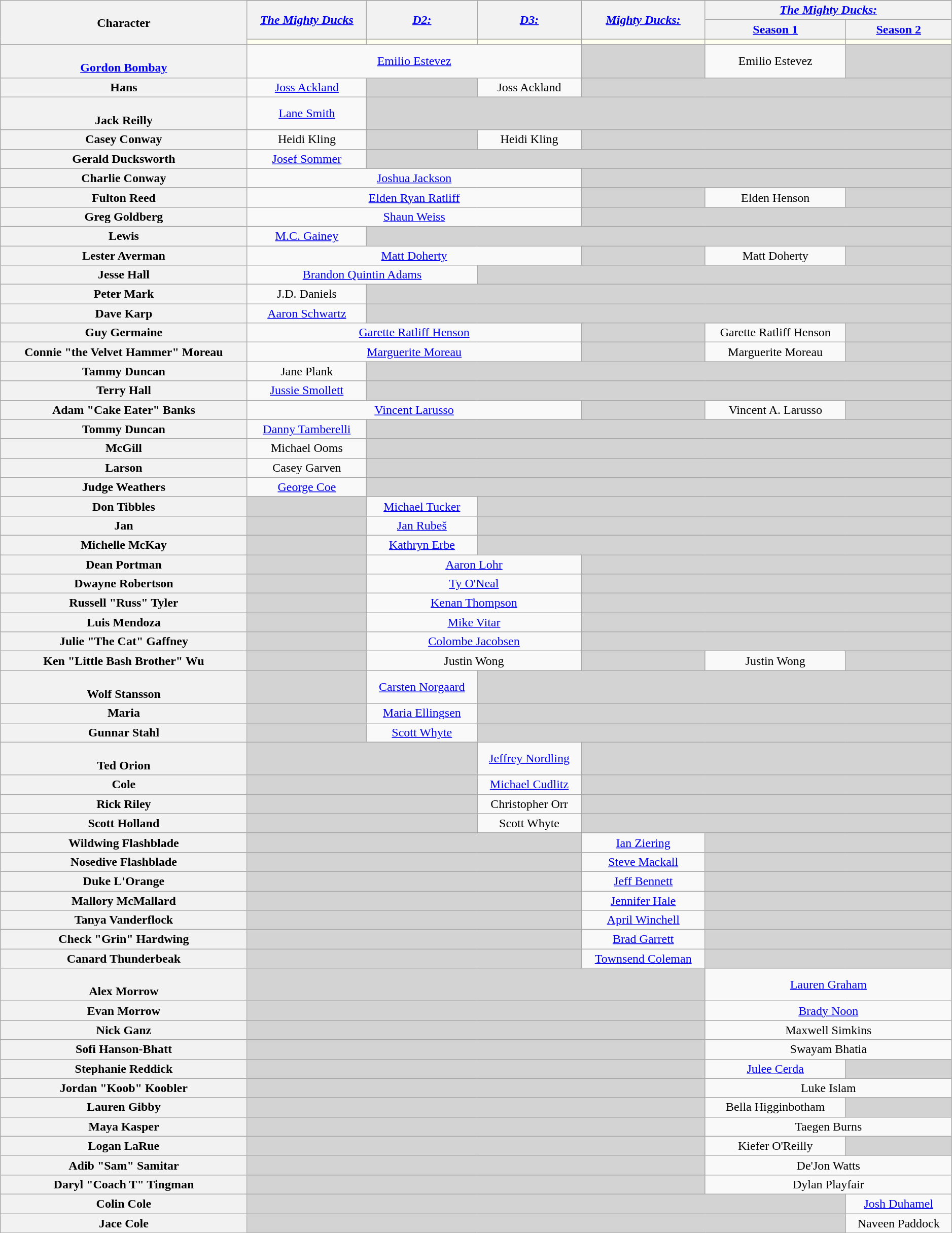<table class="wikitable" style="text-align:center; width:99%;">
<tr>
<th rowspan="4">Character</th>
</tr>
<tr>
<th rowspan="2" style="text-align:center;"><em><a href='#'>The Mighty Ducks</a></em></th>
<th rowspan="2" style="text-align:center;"><em><a href='#'>D2:<br></a></em></th>
<th rowspan="2" style="text-align:center;"><em><a href='#'>D3:<br></a></em></th>
<th rowspan="2" style="text-align:center;"><em><a href='#'>Mighty Ducks:<br></a></em></th>
<th colspan="2" style="text-align:center;"><em><a href='#'>The Mighty Ducks:<br></a></em></th>
</tr>
<tr>
<th style="text-align:center;"><a href='#'>Season 1</a></th>
<th style="text-align:center;"><a href='#'>Season 2</a></th>
</tr>
<tr>
<td style="background:ivory;"></td>
<td style="background:ivory;"></td>
<td style="background:ivory;"></td>
<td style="background:ivory;"></td>
<td style="background:ivory;"></td>
<td style="background:ivory;"></td>
</tr>
<tr>
<th scope="row"><br><a href='#'>Gordon Bombay</a></th>
<td colspan="3"><a href='#'>Emilio Estevez</a></td>
<td style="background:lightgrey;"> </td>
<td>Emilio Estevez</td>
<td style="background:lightgrey;"> </td>
</tr>
<tr>
<th scope="row">Hans</th>
<td><a href='#'>Joss Ackland</a></td>
<td style="background:lightgrey;"> </td>
<td>Joss Ackland</td>
<td colspan="3" style="background:lightgrey;"> </td>
</tr>
<tr>
<th scope="row"><br>Jack Reilly</th>
<td><a href='#'>Lane Smith</a></td>
<td colspan="5" style="background:lightgrey;"> </td>
</tr>
<tr>
<th scope="row">Casey Conway</th>
<td>Heidi Kling</td>
<td style="background:lightgrey;"> </td>
<td>Heidi Kling</td>
<td colspan="3" style="background:lightgrey;"> </td>
</tr>
<tr>
<th scope="row">Gerald Ducksworth</th>
<td><a href='#'>Josef Sommer</a></td>
<td colspan="5" style="background:lightgrey;"> </td>
</tr>
<tr>
<th scope="row">Charlie Conway</th>
<td colspan="3"><a href='#'>Joshua Jackson</a></td>
<td colspan="3" style="background:lightgrey;"> </td>
</tr>
<tr>
<th scope="row">Fulton Reed</th>
<td colspan="3"><a href='#'>Elden Ryan Ratliff</a></td>
<td style="background:lightgrey;"> </td>
<td>Elden Henson</td>
<td style="background:lightgrey;"> </td>
</tr>
<tr>
<th scope="row">Greg Goldberg</th>
<td colspan="3"><a href='#'>Shaun Weiss</a></td>
<td colspan="3" style="background:lightgrey;"> </td>
</tr>
<tr>
<th scope="row">Lewis</th>
<td><a href='#'>M.C. Gainey</a></td>
<td colspan="5" style="background:lightgrey;"> </td>
</tr>
<tr>
<th scope="row">Lester Averman</th>
<td colspan="3"><a href='#'>Matt Doherty</a></td>
<td style="background:lightgrey;"> </td>
<td>Matt Doherty</td>
<td style="background:lightgrey;"> </td>
</tr>
<tr>
<th scope="row">Jesse Hall</th>
<td colspan="2"><a href='#'>Brandon Quintin Adams</a></td>
<td colspan="4" style="background:lightgrey;"> </td>
</tr>
<tr>
<th scope="row">Peter Mark</th>
<td>J.D. Daniels</td>
<td colspan="5" style="background:lightgrey;"> </td>
</tr>
<tr>
<th scope="row">Dave Karp</th>
<td><a href='#'>Aaron Schwartz</a></td>
<td colspan="5" style="background:lightgrey;"> </td>
</tr>
<tr>
<th scope="row">Guy Germaine</th>
<td colspan="3"><a href='#'>Garette Ratliff Henson</a></td>
<td style="background:lightgrey;"> </td>
<td>Garette Ratliff Henson</td>
<td style="background:lightgrey;"> </td>
</tr>
<tr>
<th scope="row">Connie "the Velvet Hammer" Moreau</th>
<td colspan="3"><a href='#'>Marguerite Moreau</a></td>
<td style="background:lightgrey;"> </td>
<td>Marguerite Moreau</td>
<td style="background:lightgrey;"> </td>
</tr>
<tr>
<th scope="row">Tammy Duncan</th>
<td>Jane Plank</td>
<td colspan="5" style="background:lightgrey;"> </td>
</tr>
<tr>
<th scope="row">Terry Hall</th>
<td><a href='#'>Jussie Smollett</a></td>
<td colspan="5" style="background:lightgrey;"> </td>
</tr>
<tr>
<th scope="row">Adam "Cake Eater" Banks</th>
<td colspan="3"><a href='#'>Vincent Larusso</a></td>
<td style="background:lightgrey;"> </td>
<td>Vincent A. Larusso</td>
<td style="background:lightgrey;"> </td>
</tr>
<tr>
<th scope="row">Tommy Duncan</th>
<td><a href='#'>Danny Tamberelli</a></td>
<td colspan="5" style="background:lightgrey;"> </td>
</tr>
<tr>
<th scope="row">McGill</th>
<td>Michael Ooms</td>
<td colspan="5" style="background:lightgrey;"> </td>
</tr>
<tr>
<th scope="row">Larson</th>
<td>Casey Garven</td>
<td colspan="5" style="background:lightgrey;"> </td>
</tr>
<tr>
<th scope="row">Judge Weathers</th>
<td><a href='#'>George Coe</a></td>
<td colspan="5" style="background:lightgrey;"> </td>
</tr>
<tr>
<th scope="row">Don Tibbles</th>
<td style="background:lightgrey;"> </td>
<td><a href='#'>Michael Tucker</a></td>
<td colspan="4" style="background:lightgrey;"> </td>
</tr>
<tr>
<th scope="row">Jan</th>
<td style="background:lightgrey;"> </td>
<td><a href='#'>Jan Rubeš</a></td>
<td colspan="4" style="background:lightgrey;"> </td>
</tr>
<tr>
<th scope="row">Michelle McKay</th>
<td style="background:lightgrey;"> </td>
<td><a href='#'>Kathryn Erbe</a></td>
<td colspan="4" style="background:lightgrey;"> </td>
</tr>
<tr>
<th scope="row">Dean Portman</th>
<td style="background:lightgrey;"> </td>
<td colspan="2"><a href='#'>Aaron Lohr</a></td>
<td colspan="3" style="background:lightgrey;"> </td>
</tr>
<tr>
<th scope="row">Dwayne Robertson</th>
<td style="background:lightgrey;"> </td>
<td colspan="2"><a href='#'>Ty O'Neal</a></td>
<td colspan="3" style="background:lightgrey;"> </td>
</tr>
<tr>
<th scope="row">Russell "Russ" Tyler</th>
<td style="background:lightgrey;"> </td>
<td colspan="2"><a href='#'>Kenan Thompson</a></td>
<td colspan="3" style="background:lightgrey;"> </td>
</tr>
<tr>
<th scope="row">Luis Mendoza</th>
<td style="background:lightgrey;"> </td>
<td colspan="2"><a href='#'>Mike Vitar</a></td>
<td colspan="3" style="background:lightgrey;"> </td>
</tr>
<tr>
<th scope="row">Julie "The Cat" Gaffney</th>
<td style="background:lightgrey;"> </td>
<td colspan="2"><a href='#'>Colombe Jacobsen</a></td>
<td colspan="3" style="background:lightgrey;"> </td>
</tr>
<tr>
<th scope="row">Ken "Little Bash Brother" Wu</th>
<td style="background:lightgrey;"> </td>
<td colspan="2">Justin Wong</td>
<td style="background:lightgrey;"> </td>
<td>Justin Wong</td>
<td style="background:lightgrey;"> </td>
</tr>
<tr>
<th scope="row"><br>Wolf Stansson</th>
<td style="background:lightgrey;"> </td>
<td><a href='#'>Carsten Norgaard</a></td>
<td colspan="4" style="background:lightgrey;"> </td>
</tr>
<tr>
<th scope="row">Maria</th>
<td style="background:lightgrey;"> </td>
<td><a href='#'>Maria Ellingsen</a></td>
<td colspan="4" style="background:lightgrey;"> </td>
</tr>
<tr>
<th scope="row">Gunnar Stahl</th>
<td style="background:lightgrey;"> </td>
<td><a href='#'>Scott Whyte</a></td>
<td colspan="4" style="background:lightgrey;"> </td>
</tr>
<tr>
<th scope="row"><br>Ted Orion</th>
<td colspan="2" style="background:lightgrey;"> </td>
<td><a href='#'>Jeffrey Nordling</a></td>
<td colspan="3" style="background:lightgrey;"> </td>
</tr>
<tr>
<th scope="row">Cole</th>
<td colspan="2" style="background:lightgrey;"> </td>
<td><a href='#'>Michael Cudlitz</a></td>
<td colspan="3" style="background:lightgrey;"> </td>
</tr>
<tr>
<th scope="row">Rick Riley</th>
<td colspan="2" style="background:lightgrey;"> </td>
<td>Christopher Orr</td>
<td colspan="3" style="background:lightgrey;"> </td>
</tr>
<tr>
<th scope="row">Scott Holland</th>
<td colspan="2" style="background:lightgrey;"> </td>
<td>Scott Whyte</td>
<td colspan="3" style="background:lightgrey;"> </td>
</tr>
<tr>
<th scope="row">Wildwing Flashblade</th>
<td colspan="3" style="background:lightgrey;"> </td>
<td><a href='#'>Ian Ziering</a></td>
<td colspan="2" style="background:lightgrey;"> </td>
</tr>
<tr>
<th scope="row">Nosedive Flashblade</th>
<td colspan="3" style="background:lightgrey;"> </td>
<td><a href='#'>Steve Mackall</a></td>
<td colspan="2" style="background:lightgrey;"> </td>
</tr>
<tr>
<th scope="row">Duke L'Orange</th>
<td colspan="3" style="background:lightgrey;"> </td>
<td><a href='#'>Jeff Bennett</a></td>
<td colspan="2" style="background:lightgrey;"> </td>
</tr>
<tr>
<th scope="row">Mallory McMallard</th>
<td colspan="3" style="background:lightgrey;"> </td>
<td><a href='#'>Jennifer Hale</a></td>
<td colspan="2" style="background:lightgrey;"> </td>
</tr>
<tr>
<th scope="row">Tanya Vanderflock</th>
<td colspan="3" style="background:lightgrey;"> </td>
<td><a href='#'>April Winchell</a></td>
<td colspan="2" style="background:lightgrey;"> </td>
</tr>
<tr>
<th scope="row">Check "Grin" Hardwing</th>
<td colspan="3" style="background:lightgrey;"> </td>
<td><a href='#'>Brad Garrett</a></td>
<td colspan="2" style="background:lightgrey;"> </td>
</tr>
<tr>
<th scope="row">Canard Thunderbeak</th>
<td colspan="3" style="background:lightgrey;"> </td>
<td><a href='#'>Townsend Coleman</a></td>
<td colspan="2" style="background:lightgrey;"> </td>
</tr>
<tr>
<th scope="row"><br>Alex Morrow</th>
<td colspan="4" style="background:lightgrey;"> </td>
<td colspan="2"><a href='#'>Lauren Graham</a></td>
</tr>
<tr>
<th scope="row">Evan Morrow</th>
<td colspan="4" style="background:lightgrey;"> </td>
<td colspan="2"><a href='#'>Brady Noon</a></td>
</tr>
<tr>
<th scope="row">Nick Ganz</th>
<td colspan="4" style="background:lightgrey;"> </td>
<td colspan="2">Maxwell Simkins</td>
</tr>
<tr>
<th scope="row">Sofi Hanson-Bhatt</th>
<td colspan="4" style="background:lightgrey;"> </td>
<td colspan="2">Swayam Bhatia</td>
</tr>
<tr>
<th scope="row">Stephanie Reddick</th>
<td colspan="4" style="background:lightgrey;"> </td>
<td><a href='#'>Julee Cerda</a></td>
<td style="background:lightgrey;"> </td>
</tr>
<tr>
<th scope="row">Jordan "Koob" Koobler</th>
<td colspan="4" style="background:lightgrey;"> </td>
<td colspan="2">Luke Islam</td>
</tr>
<tr>
<th scope="row">Lauren Gibby</th>
<td colspan="4" style="background:lightgrey;"> </td>
<td>Bella Higginbotham</td>
<td style="background:lightgrey;"> </td>
</tr>
<tr>
<th scope="row">Maya Kasper</th>
<td colspan="4" style="background:lightgrey;"> </td>
<td colspan="2">Taegen Burns</td>
</tr>
<tr>
<th scope="row">Logan LaRue</th>
<td colspan="4" style="background:lightgrey;"> </td>
<td>Kiefer O'Reilly</td>
<td style="background:lightgrey;"> </td>
</tr>
<tr>
<th scope="row">Adib "Sam" Samitar</th>
<td colspan="4" style="background:lightgrey;"> </td>
<td colspan="2">De'Jon Watts</td>
</tr>
<tr>
<th scope="row">Daryl "Coach T" Tingman</th>
<td colspan="4" style="background:lightgrey;"> </td>
<td colspan="2">Dylan Playfair</td>
</tr>
<tr>
<th scope="row">Colin Cole</th>
<td colspan="5" style="background:lightgrey;"> </td>
<td><a href='#'>Josh Duhamel</a></td>
</tr>
<tr>
<th scope="row">Jace Cole</th>
<td colspan="5" style="background:lightgrey;"> </td>
<td>Naveen Paddock</td>
</tr>
</table>
